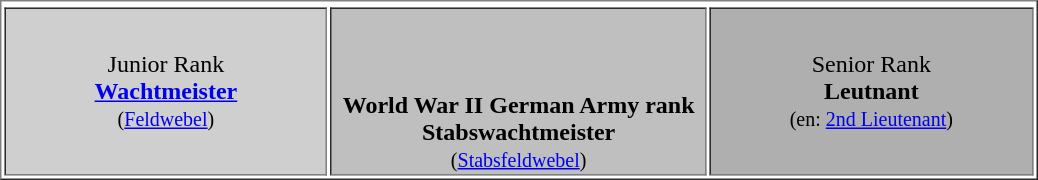<table class="wikipedia sortable" border="1">
<tr>
</tr>
<tr>
<td width="30%" align="center" style="background:#cfcfcf;">Junior Rank<br><strong><a href='#'>Wachtmeister</a></strong><br><small>(<a href='#'>Feldwebel</a>)</small></td>
<td width="35%" align="center"  style="background:#bfbfbf;"><br><br><br><strong>World War II German Army rank</strong><br><strong>Stabswachtmeister</strong><br><small>(<a href='#'>Stabsfeldwebel</a>)</small></td>
<td width="30%" align="center" style="background:#afafaf;">Senior Rank<br><strong>Leutnant</strong> <br><small>(en: <a href='#'>2nd Lieutenant</a>)</small></td>
</tr>
</table>
